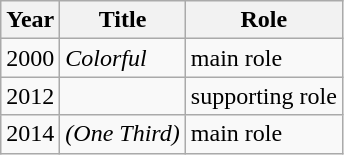<table class="wikitable">
<tr>
<th>Year</th>
<th>Title</th>
<th>Role</th>
</tr>
<tr>
<td>2000</td>
<td><em>Colorful</em></td>
<td>main role</td>
</tr>
<tr>
<td>2012</td>
<td><em></em></td>
<td>supporting role</td>
</tr>
<tr>
<td>2014</td>
<td><em> (One Third)</em></td>
<td>main role</td>
</tr>
</table>
